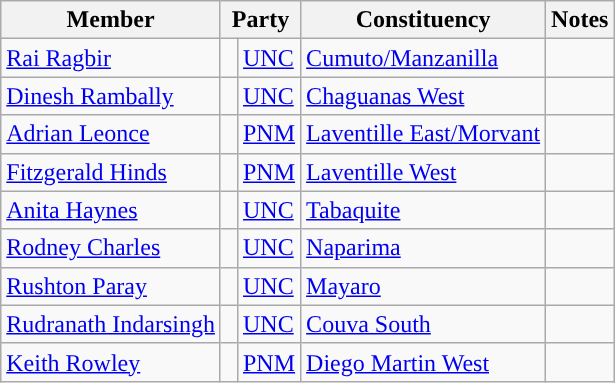<table class="wikitable">
<tr>
<th>Member</th>
<th colspan="2">Party</th>
<th>Constituency</th>
<th>Notes</th>
</tr>
<tr>
<td><a href='#'>Rai Ragbir</a></td>
<td style="background:"> </td>
<td><a href='#'>UNC</a></td>
<td><a href='#'>Cumuto/Manzanilla</a></td>
<td></td>
</tr>
<tr>
<td><a href='#'>Dinesh Rambally</a></td>
<td style="background:"> </td>
<td><a href='#'>UNC</a></td>
<td><a href='#'>Chaguanas West</a></td>
<td></td>
</tr>
<tr>
<td><a href='#'>Adrian Leonce</a></td>
<td style="background:"> </td>
<td><a href='#'>PNM</a></td>
<td><a href='#'>Laventille East/Morvant</a></td>
<td></td>
</tr>
<tr>
<td><a href='#'>Fitzgerald Hinds</a></td>
<td style="background:"> </td>
<td><a href='#'>PNM</a></td>
<td><a href='#'>Laventille West</a></td>
<td></td>
</tr>
<tr>
<td><a href='#'>Anita Haynes</a></td>
<td style="background:"> </td>
<td><a href='#'>UNC</a></td>
<td><a href='#'>Tabaquite</a></td>
<td></td>
</tr>
<tr>
<td><a href='#'>Rodney Charles</a></td>
<td style="background:"> </td>
<td><a href='#'>UNC</a></td>
<td><a href='#'>Naparima</a></td>
<td></td>
</tr>
<tr>
<td><a href='#'>Rushton Paray</a></td>
<td style="background:"> </td>
<td><a href='#'>UNC</a></td>
<td><a href='#'>Mayaro</a></td>
<td></td>
</tr>
<tr>
<td><a href='#'>Rudranath Indarsingh</a></td>
<td style="background:"> </td>
<td><a href='#'>UNC</a></td>
<td><a href='#'>Couva South</a></td>
<td></td>
</tr>
<tr>
<td><a href='#'>Keith Rowley</a></td>
<td style="background:"> </td>
<td><a href='#'>PNM</a></td>
<td><a href='#'>Diego Martin West</a></td>
<td></td>
</tr>
</table>
